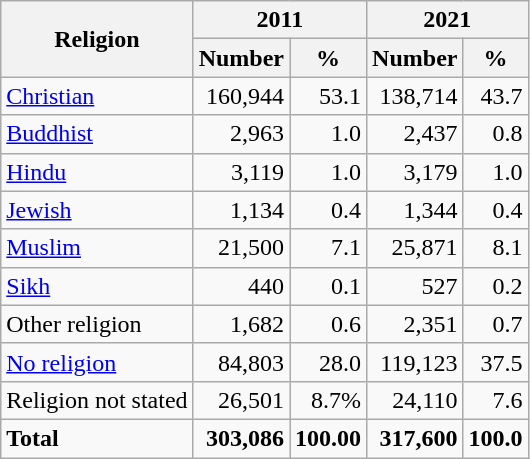<table class="wikitable sortable" style="text-align:right">
<tr>
<th rowspan="2">Religion</th>
<th colspan="2">2011</th>
<th colspan="2">2021</th>
</tr>
<tr>
<th>Number</th>
<th>%</th>
<th>Number</th>
<th>%</th>
</tr>
<tr>
<td style="text-align:left"><a href='#'>Christian</a></td>
<td>160,944</td>
<td>53.1</td>
<td>138,714</td>
<td>43.7</td>
</tr>
<tr>
<td style="text-align:left"><a href='#'>Buddhist</a></td>
<td>2,963</td>
<td>1.0</td>
<td>2,437</td>
<td>0.8</td>
</tr>
<tr>
<td style="text-align:left"><a href='#'>Hindu</a></td>
<td>3,119</td>
<td>1.0</td>
<td>3,179</td>
<td>1.0</td>
</tr>
<tr>
<td style="text-align:left"><a href='#'>Jewish</a></td>
<td>1,134</td>
<td>0.4</td>
<td>1,344</td>
<td>0.4</td>
</tr>
<tr>
<td style="text-align:left"><a href='#'>Muslim</a></td>
<td>21,500</td>
<td>7.1</td>
<td>25,871</td>
<td>8.1</td>
</tr>
<tr>
<td style="text-align:left"><a href='#'>Sikh</a></td>
<td>440</td>
<td>0.1</td>
<td>527</td>
<td>0.2</td>
</tr>
<tr>
<td style="text-align:left">Other religion</td>
<td>1,682</td>
<td>0.6</td>
<td>2,351</td>
<td>0.7</td>
</tr>
<tr>
<td style="text-align:left"><a href='#'>No religion</a></td>
<td>84,803</td>
<td>28.0</td>
<td>119,123</td>
<td>37.5</td>
</tr>
<tr>
<td style="text-align:left">Religion not stated</td>
<td>26,501</td>
<td>8.7%</td>
<td>24,110</td>
<td>7.6</td>
</tr>
<tr>
<td style="text-align:left"><strong>Total</strong></td>
<td><strong>303,086</strong></td>
<td><strong>100.00</strong></td>
<td><strong>317,600</strong></td>
<td><strong>100.0</strong></td>
</tr>
</table>
